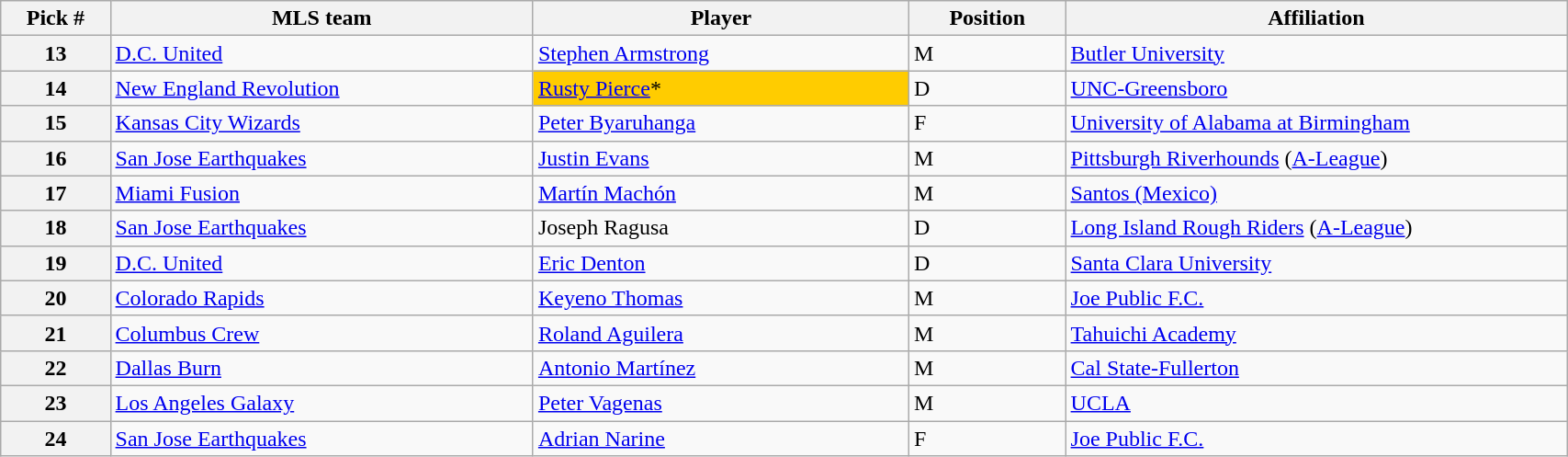<table class="wikitable sortable" style="width:90%">
<tr>
<th width=7%>Pick #</th>
<th width=27%>MLS team</th>
<th width=24%>Player</th>
<th width=10%>Position</th>
<th width=33%>Affiliation</th>
</tr>
<tr>
<th>13</th>
<td><a href='#'>D.C. United</a></td>
<td><a href='#'>Stephen Armstrong</a></td>
<td>M</td>
<td><a href='#'>Butler University</a></td>
</tr>
<tr>
<th>14</th>
<td><a href='#'>New England Revolution</a></td>
<td style="background:#FFCC00"><a href='#'>Rusty Pierce</a>*</td>
<td>D</td>
<td><a href='#'>UNC-Greensboro</a></td>
</tr>
<tr>
<th>15</th>
<td><a href='#'>Kansas City Wizards</a></td>
<td><a href='#'>Peter Byaruhanga</a></td>
<td>F</td>
<td><a href='#'>University of Alabama at Birmingham</a></td>
</tr>
<tr>
<th>16</th>
<td><a href='#'>San Jose Earthquakes</a></td>
<td><a href='#'>Justin Evans</a></td>
<td>M</td>
<td><a href='#'>Pittsburgh Riverhounds</a> (<a href='#'>A-League</a>)</td>
</tr>
<tr>
<th>17</th>
<td><a href='#'>Miami Fusion</a></td>
<td><a href='#'>Martín Machón</a></td>
<td>M</td>
<td><a href='#'>Santos (Mexico)</a></td>
</tr>
<tr>
<th>18</th>
<td><a href='#'>San Jose Earthquakes</a></td>
<td>Joseph Ragusa</td>
<td>D</td>
<td><a href='#'>Long Island Rough Riders</a> (<a href='#'>A-League</a>)</td>
</tr>
<tr>
<th>19</th>
<td><a href='#'>D.C. United</a></td>
<td><a href='#'>Eric Denton</a></td>
<td>D</td>
<td><a href='#'>Santa Clara University</a></td>
</tr>
<tr>
<th>20</th>
<td><a href='#'>Colorado Rapids</a></td>
<td><a href='#'>Keyeno Thomas</a></td>
<td>M</td>
<td><a href='#'>Joe Public F.C.</a></td>
</tr>
<tr>
<th>21</th>
<td><a href='#'>Columbus Crew</a></td>
<td><a href='#'>Roland Aguilera</a></td>
<td>M</td>
<td><a href='#'>Tahuichi Academy</a></td>
</tr>
<tr>
<th>22</th>
<td><a href='#'>Dallas Burn</a></td>
<td><a href='#'>Antonio Martínez</a></td>
<td>M</td>
<td><a href='#'>Cal State-Fullerton</a></td>
</tr>
<tr>
<th>23</th>
<td><a href='#'>Los Angeles Galaxy</a></td>
<td><a href='#'>Peter Vagenas</a></td>
<td>M</td>
<td><a href='#'>UCLA</a></td>
</tr>
<tr>
<th>24</th>
<td><a href='#'>San Jose Earthquakes</a></td>
<td><a href='#'>Adrian Narine</a></td>
<td>F</td>
<td><a href='#'>Joe Public F.C.</a></td>
</tr>
</table>
